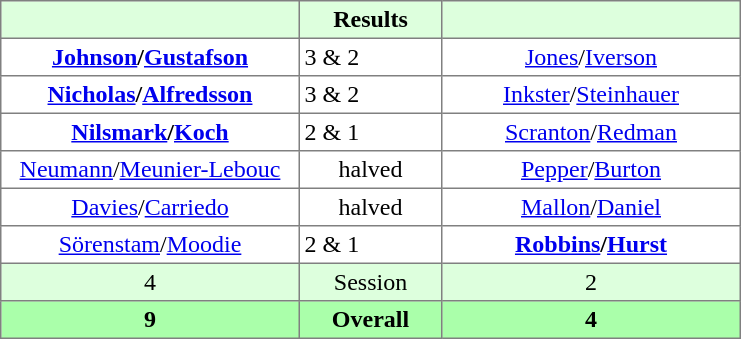<table border="1" cellpadding="3" style="border-collapse:collapse; text-align:center;">
<tr style="background:#dfd;">
<th style="width:12em;"></th>
<th style="width:5.5em;">Results</th>
<th style="width:12em;"></th>
</tr>
<tr>
<td><strong><a href='#'>Johnson</a>/<a href='#'>Gustafson</a></strong></td>
<td align=left> 3 & 2</td>
<td><a href='#'>Jones</a>/<a href='#'>Iverson</a></td>
</tr>
<tr>
<td><strong><a href='#'>Nicholas</a>/<a href='#'>Alfredsson</a></strong></td>
<td align=left> 3 & 2</td>
<td><a href='#'>Inkster</a>/<a href='#'>Steinhauer</a></td>
</tr>
<tr>
<td><strong><a href='#'>Nilsmark</a>/<a href='#'>Koch</a></strong></td>
<td align=left> 2 & 1</td>
<td><a href='#'>Scranton</a>/<a href='#'>Redman</a></td>
</tr>
<tr>
<td><a href='#'>Neumann</a>/<a href='#'>Meunier-Lebouc</a></td>
<td>halved</td>
<td><a href='#'>Pepper</a>/<a href='#'>Burton</a></td>
</tr>
<tr>
<td><a href='#'>Davies</a>/<a href='#'>Carriedo</a></td>
<td>halved</td>
<td><a href='#'>Mallon</a>/<a href='#'>Daniel</a></td>
</tr>
<tr>
<td><a href='#'>Sörenstam</a>/<a href='#'>Moodie</a></td>
<td align=left> 2 & 1</td>
<td><strong><a href='#'>Robbins</a>/<a href='#'>Hurst</a></strong></td>
</tr>
<tr style="background:#dfd;">
<td>4</td>
<td>Session</td>
<td>2</td>
</tr>
<tr style="background:#afa;">
<th>9</th>
<th>Overall</th>
<th>4</th>
</tr>
</table>
